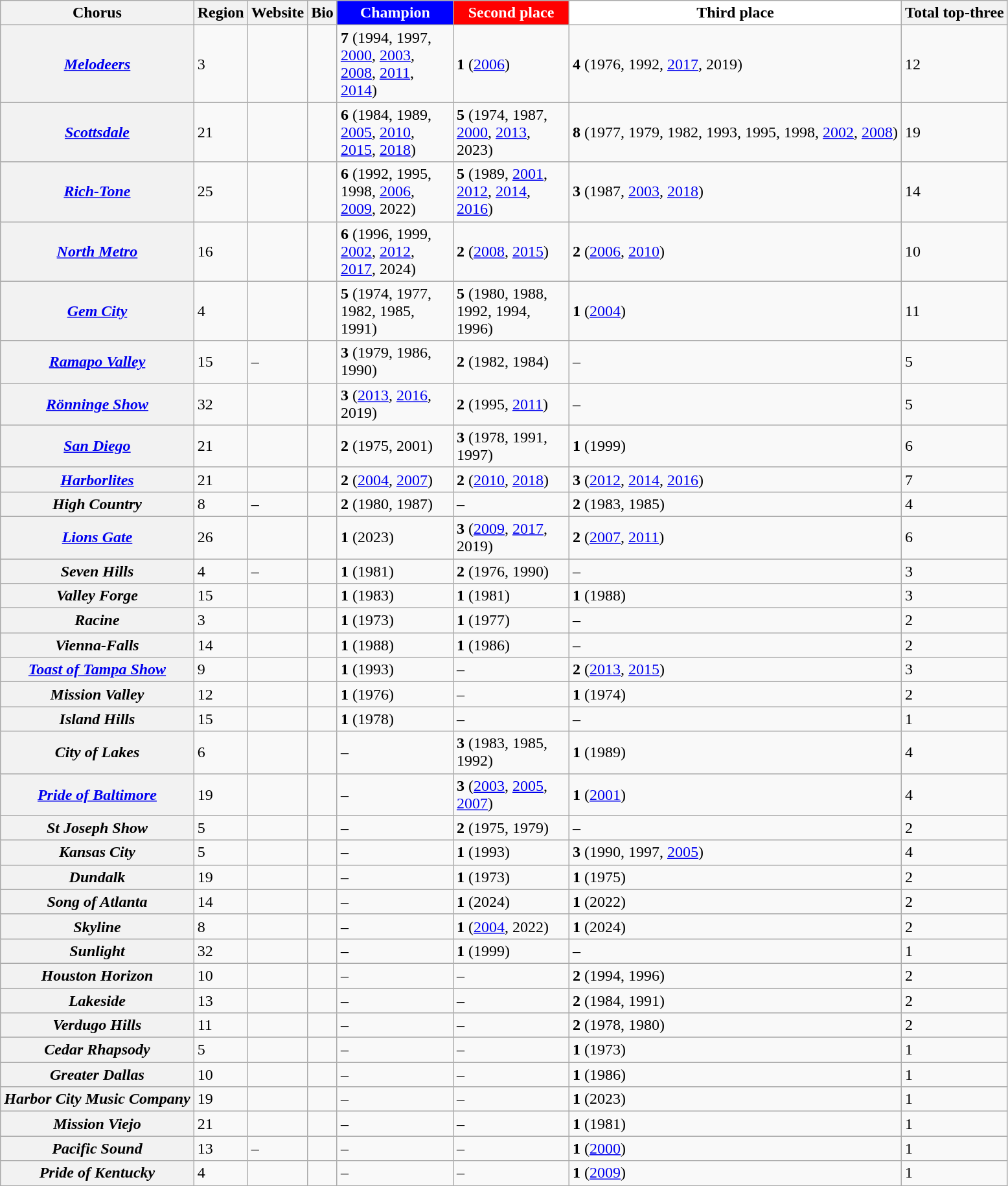<table class="wikitable sortable sticky-header">
<tr>
<th scope="col">Chorus</th>
<th scope="col">Region</th>
<th scope="col" class="unsortable">Website</th>
<th scope="col" class="unsortable">Bio</th>
<th scope="col" style="background: blue; width:7em; color:#fff;">Champion</th>
<th scope="col" style="background: red; width:7em; color:#fff;">Second place</th>
<th scope="col" style="background:white;">Third place</th>
<th scope="col">Total top-three</th>
</tr>
<tr>
<th scope="row"><em><a href='#'>Melodeers</a></em></th>
<td>3</td>
<td></td>
<td></td>
<td><strong>7</strong> (1994, 1997, <a href='#'>2000</a>, <a href='#'>2003</a>, <a href='#'>2008</a>, <a href='#'>2011</a>, <a href='#'>2014</a>)</td>
<td><strong>1</strong> (<a href='#'>2006</a>)</td>
<td><strong>4</strong> (1976, 1992, <a href='#'>2017</a>, 2019)</td>
<td>12</td>
</tr>
<tr>
<th scope="row"><em><a href='#'>Scottsdale</a></em></th>
<td>21</td>
<td></td>
<td></td>
<td><strong>6 </strong> (1984, 1989, <a href='#'>2005</a>, <a href='#'>2010</a>, <a href='#'>2015</a>, <a href='#'>2018</a>)</td>
<td><strong>5</strong> (1974, 1987, <a href='#'>2000</a>, <a href='#'>2013</a>, 2023)</td>
<td><strong>8</strong> (1977, 1979, 1982, 1993, 1995, 1998, <a href='#'>2002</a>, <a href='#'>2008</a>)</td>
<td>19</td>
</tr>
<tr>
<th scope="row"><em><a href='#'>Rich-Tone</a></em></th>
<td>25</td>
<td></td>
<td></td>
<td><strong>6</strong> (1992, 1995, 1998, <a href='#'>2006</a>, <a href='#'>2009</a>, 2022)</td>
<td><strong>5</strong> (1989, <a href='#'>2001</a>, <a href='#'>2012</a>, <a href='#'>2014</a>, <a href='#'>2016</a>)</td>
<td><strong>3</strong> (1987, <a href='#'>2003</a>, <a href='#'>2018</a>)</td>
<td>14</td>
</tr>
<tr>
<th scope="row"><em><a href='#'>North Metro</a></em></th>
<td>16</td>
<td></td>
<td></td>
<td><strong>6</strong> (1996, 1999, <a href='#'>2002</a>, <a href='#'>2012</a>, <a href='#'>2017</a>, 2024)</td>
<td><strong>2</strong> (<a href='#'>2008</a>, <a href='#'>2015</a>)</td>
<td><strong>2 </strong> (<a href='#'>2006</a>, <a href='#'>2010</a>)</td>
<td>10</td>
</tr>
<tr>
<th scope="row"><em><a href='#'>Gem City</a></em></th>
<td>4</td>
<td></td>
<td></td>
<td><strong>5</strong> (1974, 1977, 1982, 1985, 1991)</td>
<td><strong>5 </strong>(1980, 1988, 1992, 1994, 1996)</td>
<td><strong>1</strong> (<a href='#'>2004</a>)</td>
<td>11</td>
</tr>
<tr>
<th scope="row"><em><a href='#'>Ramapo Valley</a></em></th>
<td>15</td>
<td>–</td>
<td></td>
<td><strong>3</strong> (1979, 1986, 1990)</td>
<td><strong>2</strong> (1982, 1984)</td>
<td>–</td>
<td>5</td>
</tr>
<tr>
<th scope="row"><em><a href='#'>Rönninge Show</a></em></th>
<td>32</td>
<td></td>
<td></td>
<td><strong>3</strong> (<a href='#'>2013</a>, <a href='#'>2016</a>, 2019)</td>
<td><strong>2</strong> (1995, <a href='#'>2011</a>)</td>
<td>–</td>
<td>5</td>
</tr>
<tr>
<th scope="row"><em><a href='#'>San Diego</a></em></th>
<td>21</td>
<td></td>
<td></td>
<td><strong>2 </strong>(1975, 2001)</td>
<td><strong>3</strong> (1978, 1991, 1997)</td>
<td><strong>1</strong> (1999)</td>
<td>6</td>
</tr>
<tr>
<th scope="row"><em><a href='#'>Harborlites</a></em></th>
<td>21</td>
<td></td>
<td></td>
<td><strong>2</strong> (<a href='#'>2004</a>, <a href='#'>2007</a>)</td>
<td><strong>2</strong> (<a href='#'>2010</a>, <a href='#'>2018</a>)</td>
<td><strong>3</strong> (<a href='#'>2012</a>, <a href='#'>2014</a>, <a href='#'>2016</a>)</td>
<td>7</td>
</tr>
<tr>
<th scope="row"><em>High Country</em></th>
<td>8</td>
<td>–</td>
<td></td>
<td><strong>2 </strong>(1980, 1987)</td>
<td>–</td>
<td><strong>2</strong> (1983, 1985)</td>
<td>4</td>
</tr>
<tr>
<th scope="row"><em><a href='#'>Lions Gate</a></em></th>
<td>26</td>
<td></td>
<td></td>
<td><strong>1 </strong>(2023)</td>
<td><strong>3</strong> (<a href='#'>2009</a>, <a href='#'>2017</a>, 2019)</td>
<td><strong>2 </strong>(<a href='#'>2007</a>, <a href='#'>2011</a>)</td>
<td>6</td>
</tr>
<tr>
<th scope="row"><em>Seven Hills</em></th>
<td>4</td>
<td>–</td>
<td></td>
<td><strong>1 </strong>(1981)</td>
<td><strong>2</strong> (1976, 1990)</td>
<td>–</td>
<td>3</td>
</tr>
<tr>
<th scope="row"><em>Valley Forge</em></th>
<td>15</td>
<td></td>
<td></td>
<td><strong>1</strong> (1983)</td>
<td><strong>1</strong> (1981)</td>
<td><strong>1</strong> (1988)</td>
<td>3</td>
</tr>
<tr>
<th scope="row"><em>Racine</em></th>
<td>3</td>
<td></td>
<td></td>
<td><strong>1</strong> (1973)</td>
<td><strong>1</strong> (1977)</td>
<td>–</td>
<td>2</td>
</tr>
<tr>
<th scope="row"><em>Vienna-Falls</em></th>
<td>14</td>
<td></td>
<td></td>
<td><strong>1</strong> (1988)</td>
<td><strong>1</strong> (1986)</td>
<td>–</td>
<td>2</td>
</tr>
<tr>
<th scope="row"><em><a href='#'>Toast of Tampa Show</a></em></th>
<td>9</td>
<td></td>
<td></td>
<td><strong>1 </strong>(1993)</td>
<td>–</td>
<td><strong>2</strong> (<a href='#'>2013</a>, <a href='#'>2015</a>)</td>
<td>3</td>
</tr>
<tr>
<th scope="row"><em>Mission Valley</em></th>
<td>12</td>
<td></td>
<td></td>
<td><strong>1 </strong>(1976)</td>
<td>–</td>
<td><strong>1</strong> (1974)</td>
<td>2</td>
</tr>
<tr>
<th scope="row"><em>Island Hills</em></th>
<td>15</td>
<td></td>
<td></td>
<td><strong>1 </strong>(1978)</td>
<td>–</td>
<td>–</td>
<td>1</td>
</tr>
<tr>
<th scope="row"><em>City of Lakes</em></th>
<td>6</td>
<td></td>
<td></td>
<td>–</td>
<td><strong>3 </strong>(1983, 1985, 1992)</td>
<td><strong>1 </strong>(1989)</td>
<td>4</td>
</tr>
<tr>
<th scope="row"><em><a href='#'>Pride of Baltimore</a></em></th>
<td>19</td>
<td></td>
<td></td>
<td>–</td>
<td><strong>3</strong> (<a href='#'>2003</a>, <a href='#'>2005</a>, <a href='#'>2007</a>)</td>
<td><strong>1</strong> (<a href='#'>2001</a>)</td>
<td>4</td>
</tr>
<tr>
<th scope="row"><em>St Joseph Show</em></th>
<td>5</td>
<td></td>
<td></td>
<td>–</td>
<td><strong>2</strong> (1975, 1979)</td>
<td>–</td>
<td>2</td>
</tr>
<tr>
<th scope="row"><em>Kansas City</em></th>
<td>5</td>
<td></td>
<td></td>
<td>–</td>
<td><strong>1 </strong>(1993)</td>
<td><strong>3</strong> (1990, 1997, <a href='#'>2005</a>)</td>
<td>4</td>
</tr>
<tr>
<th><em>Dundalk</em></th>
<td>19</td>
<td></td>
<td></td>
<td>–</td>
<td><strong>1</strong> (1973)</td>
<td><strong>1</strong> (1975)</td>
<td>2</td>
</tr>
<tr>
<th scope="row"><em>Song of Atlanta</em></th>
<td>14</td>
<td></td>
<td></td>
<td>–</td>
<td><strong>1</strong> (2024)</td>
<td><strong>1</strong> (2022)</td>
<td>2</td>
</tr>
<tr>
<th scope="row"><em>Skyline</em></th>
<td>8</td>
<td></td>
<td></td>
<td>–</td>
<td><strong>1</strong> (<a href='#'>2004</a>, 2022)</td>
<td><strong>1</strong> (2024)</td>
<td>2</td>
</tr>
<tr>
<th scope="row"><em>Sunlight</em></th>
<td>32</td>
<td></td>
<td></td>
<td>–</td>
<td><strong>1</strong> (1999)</td>
<td>–</td>
<td>1</td>
</tr>
<tr>
<th scope="row"><em>Houston Horizon</em></th>
<td>10</td>
<td></td>
<td></td>
<td>–</td>
<td>–</td>
<td><strong>2 </strong>(1994, 1996)</td>
<td>2</td>
</tr>
<tr>
<th scope="row"><em>Lakeside</em></th>
<td>13</td>
<td></td>
<td></td>
<td>–</td>
<td>–</td>
<td><strong>2</strong> (1984, 1991)</td>
<td>2</td>
</tr>
<tr>
<th><em>Verdugo Hills</em></th>
<td>11</td>
<td></td>
<td></td>
<td>–</td>
<td>–</td>
<td><strong>2</strong> (1978, 1980)</td>
<td>2</td>
</tr>
<tr>
<th><em>Cedar Rhapsody</em></th>
<td>5</td>
<td></td>
<td></td>
<td>–</td>
<td>–</td>
<td><strong>1</strong> (1973)</td>
<td>1</td>
</tr>
<tr>
<th scope="row"><em>Greater Dallas</em></th>
<td>10</td>
<td></td>
<td></td>
<td>–</td>
<td>–</td>
<td><strong>1</strong> (1986)</td>
<td>1</td>
</tr>
<tr>
<th scope="row"><em>Harbor City Music Company</em></th>
<td>19</td>
<td></td>
<td></td>
<td>–</td>
<td>–</td>
<td><strong>1</strong> (2023)</td>
<td>1</td>
</tr>
<tr>
<th scope="row"><em>Mission Viejo</em></th>
<td>21</td>
<td></td>
<td></td>
<td>–</td>
<td>–</td>
<td><strong>1</strong> (1981)</td>
<td>1</td>
</tr>
<tr>
<th scope="row"><em>Pacific Sound</em></th>
<td>13</td>
<td>–</td>
<td></td>
<td>–</td>
<td>–</td>
<td><strong>1</strong> (<a href='#'>2000</a>)</td>
<td>1</td>
</tr>
<tr>
<th scope="row"><em>Pride of Kentucky</em></th>
<td>4</td>
<td></td>
<td></td>
<td>–</td>
<td>–</td>
<td><strong>1</strong> (<a href='#'>2009</a>)</td>
<td>1</td>
</tr>
</table>
